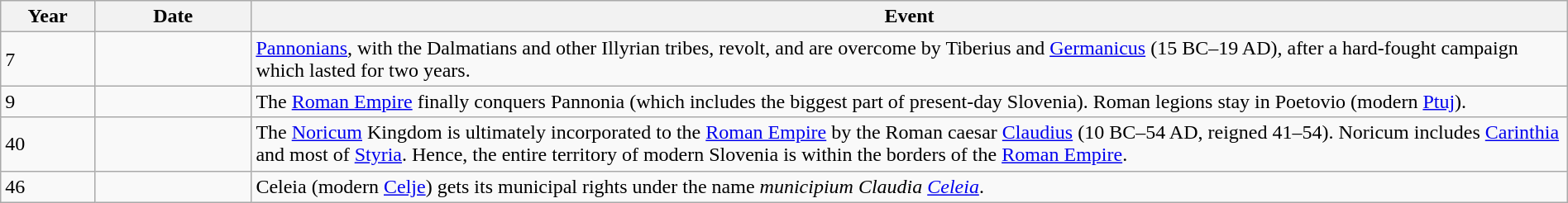<table class="wikitable" width="100%">
<tr>
<th style="width:6%">Year</th>
<th style="width:10%">Date</th>
<th>Event</th>
</tr>
<tr>
<td>7</td>
<td></td>
<td><a href='#'>Pannonians</a>, with the Dalmatians and other Illyrian tribes, revolt, and are overcome by Tiberius and <a href='#'>Germanicus</a> (15 BC–19 AD), after a hard-fought campaign which lasted for two years.</td>
</tr>
<tr>
<td>9</td>
<td></td>
<td>The <a href='#'>Roman Empire</a> finally conquers Pannonia (which includes the biggest part of present-day Slovenia). Roman legions stay in Poetovio (modern <a href='#'>Ptuj</a>).</td>
</tr>
<tr>
<td>40</td>
<td></td>
<td>The <a href='#'>Noricum</a> Kingdom is ultimately incorporated to the <a href='#'>Roman Empire</a> by the Roman caesar <a href='#'>Claudius</a> (10 BC–54 AD, reigned 41–54). Noricum includes <a href='#'>Carinthia</a> and most of <a href='#'>Styria</a>. Hence, the entire territory of modern Slovenia is within the borders of the <a href='#'>Roman Empire</a>.</td>
</tr>
<tr>
<td>46</td>
<td></td>
<td>Celeia (modern <a href='#'>Celje</a>) gets its municipal rights under the name <em>municipium Claudia <a href='#'>Celeia</a></em>.</td>
</tr>
</table>
